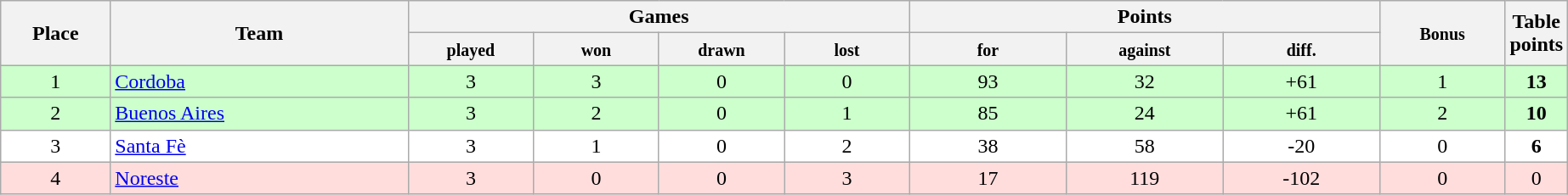<table class="wikitable">
<tr>
<th rowspan=2 width="7%">Place</th>
<th rowspan=2 width="19%">Team</th>
<th colspan=4 width="30%">Games</th>
<th colspan=3 width="26%">Points</th>
<th rowspan=2 width="8%"><small> Bonus </small></th>
<th rowspan=2 width="10%">Table<br>points</th>
</tr>
<tr>
<th width="8%"><small>played </small></th>
<th width="8%"><small>won </small></th>
<th width="8%"><small>drawn </small></th>
<th width="8%"><small>lost </small></th>
<th width="10%"><small>for </small></th>
<th width="10%"><small>against </small></th>
<th width="10%"><small>diff.</small></th>
</tr>
<tr align=center style="background: #ccffcc;">
<td>1</td>
<td align=left><a href='#'>Cordoba</a></td>
<td>3</td>
<td>3</td>
<td>0</td>
<td>0</td>
<td>93</td>
<td>32</td>
<td>+61</td>
<td>1</td>
<td><strong>13</strong></td>
</tr>
<tr align=center style="background: #ccffcc;">
<td>2</td>
<td align=left><a href='#'>Buenos Aires</a></td>
<td>3</td>
<td>2</td>
<td>0</td>
<td>1</td>
<td>85</td>
<td>24</td>
<td>+61</td>
<td>2</td>
<td><strong>10</strong></td>
</tr>
<tr align=center style="background: #ffffff;">
<td>3</td>
<td align=left><a href='#'>Santa Fè</a></td>
<td>3</td>
<td>1</td>
<td>0</td>
<td>2</td>
<td>38</td>
<td>58</td>
<td>-20</td>
<td>0</td>
<td><strong>6</strong></td>
</tr>
<tr align=center style="background: #ffdddd;">
<td>4</td>
<td align=left><a href='#'>Noreste</a></td>
<td>3</td>
<td>0</td>
<td>0</td>
<td>3</td>
<td>17</td>
<td>119</td>
<td>-102</td>
<td>0</td>
<td>0</td>
</tr>
</table>
